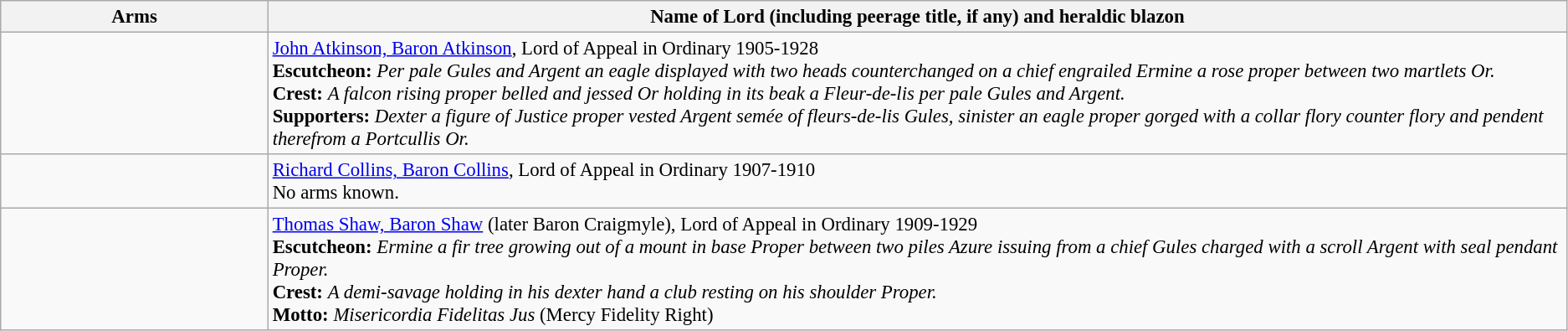<table class=wikitable style=font-size:95%>
<tr style="vertical-align:top; text-align:center;">
<th style="width:206px;">Arms</th>
<th>Name of Lord (including peerage title, if any) and heraldic blazon</th>
</tr>
<tr valign=top>
<td align=center></td>
<td><a href='#'>John Atkinson, Baron Atkinson</a>, Lord of Appeal in Ordinary 1905-1928<br><strong>Escutcheon:</strong> <em>Per pale Gules and Argent an eagle displayed with two heads counterchanged on a chief engrailed Ermine a rose proper between two martlets Or.</em><br>
<strong>Crest:</strong> <em>A falcon rising proper belled and jessed Or holding in its beak a Fleur-de-lis per pale Gules and Argent.</em><br>
<strong>Supporters:</strong> <em>Dexter a figure of Justice proper vested Argent semée of fleurs-de-lis Gules, sinister an eagle proper gorged with a collar flory counter flory and pendent therefrom a Portcullis Or.</em></td>
</tr>
<tr valign=top>
<td align=center></td>
<td><a href='#'>Richard Collins, Baron Collins</a>, Lord of Appeal in Ordinary 1907-1910<br>No arms known.</td>
</tr>
<tr valign=top>
<td align=center></td>
<td><a href='#'>Thomas Shaw, Baron Shaw</a> (later Baron Craigmyle), Lord of Appeal in Ordinary 1909-1929<br><strong>Escutcheon:</strong> <em>Ermine a fir tree growing out of a mount in base Proper between two piles Azure issuing from a chief Gules charged with a scroll Argent with seal pendant Proper.</em><br>
<strong>Crest:</strong> <em>A demi-savage holding in his dexter hand a club resting on his shoulder Proper.</em><br>
<strong>Motto:</strong> <em>Misericordia Fidelitas Jus</em> (Mercy Fidelity Right)</td>
</tr>
</table>
